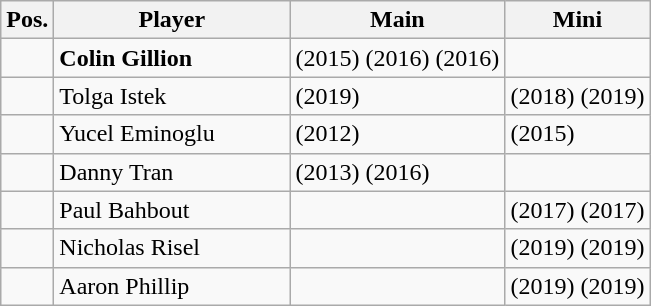<table class="wikitable">
<tr>
<th width="20">Pos.</th>
<th width="150">Player</th>
<th !width="150">Main</th>
<th !width="150">Mini</th>
</tr>
<tr>
<td></td>
<td> <strong>Colin Gillion</strong></td>
<td>(2015) (2016) (2016)</td>
<td></td>
</tr>
<tr>
<td></td>
<td> Tolga Istek</td>
<td>(2019)</td>
<td>(2018) (2019)</td>
</tr>
<tr>
<td></td>
<td> Yucel Eminoglu</td>
<td>(2012)</td>
<td>(2015)</td>
</tr>
<tr>
<td></td>
<td> Danny Tran</td>
<td>(2013) (2016)</td>
<td></td>
</tr>
<tr>
<td></td>
<td> Paul Bahbout</td>
<td></td>
<td>(2017) (2017)</td>
</tr>
<tr>
<td></td>
<td> Nicholas Risel</td>
<td></td>
<td>(2019) (2019)</td>
</tr>
<tr>
<td></td>
<td> Aaron Phillip</td>
<td></td>
<td>(2019) (2019)</td>
</tr>
</table>
